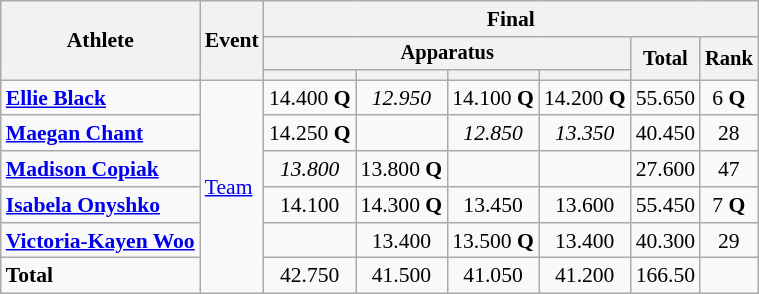<table class="wikitable" style="font-size:90%">
<tr>
<th rowspan=3>Athlete</th>
<th rowspan=3>Event</th>
<th colspan=6>Final</th>
</tr>
<tr style="font-size:95%">
<th colspan=4>Apparatus</th>
<th rowspan=2>Total</th>
<th rowspan=2>Rank</th>
</tr>
<tr style="font-size:95%">
<th></th>
<th></th>
<th></th>
<th></th>
</tr>
<tr align=center>
<td align=left><strong><a href='#'>Ellie Black</a></strong></td>
<td style="text-align:left;" rowspan="6"><a href='#'>Team</a></td>
<td>14.400 <strong>Q</strong></td>
<td><em>12.950</em></td>
<td>14.100 <strong>Q</strong></td>
<td>14.200 <strong>Q</strong></td>
<td>55.650</td>
<td>6 <strong>Q</strong></td>
</tr>
<tr align=center>
<td align=left><strong><a href='#'>Maegan Chant</a></strong></td>
<td>14.250 <strong>Q</strong></td>
<td></td>
<td><em>12.850</em></td>
<td><em>13.350</em></td>
<td>40.450</td>
<td>28</td>
</tr>
<tr align=center>
<td align=left><strong><a href='#'>Madison Copiak</a></strong></td>
<td><em>13.800</em></td>
<td>13.800 <strong>Q</strong></td>
<td></td>
<td></td>
<td>27.600</td>
<td>47</td>
</tr>
<tr align=center>
<td align=left><strong><a href='#'>Isabela Onyshko</a></strong></td>
<td>14.100</td>
<td>14.300 <strong>Q</strong></td>
<td>13.450</td>
<td>13.600</td>
<td>55.450</td>
<td>7 <strong>Q</strong></td>
</tr>
<tr align=center>
<td align=left><strong><a href='#'>Victoria-Kayen Woo</a></strong></td>
<td></td>
<td>13.400</td>
<td>13.500 <strong>Q</strong></td>
<td>13.400</td>
<td>40.300</td>
<td>29</td>
</tr>
<tr align=center>
<td align=left><strong>Total</strong></td>
<td>42.750</td>
<td>41.500</td>
<td>41.050</td>
<td>41.200</td>
<td>166.50</td>
<td></td>
</tr>
</table>
